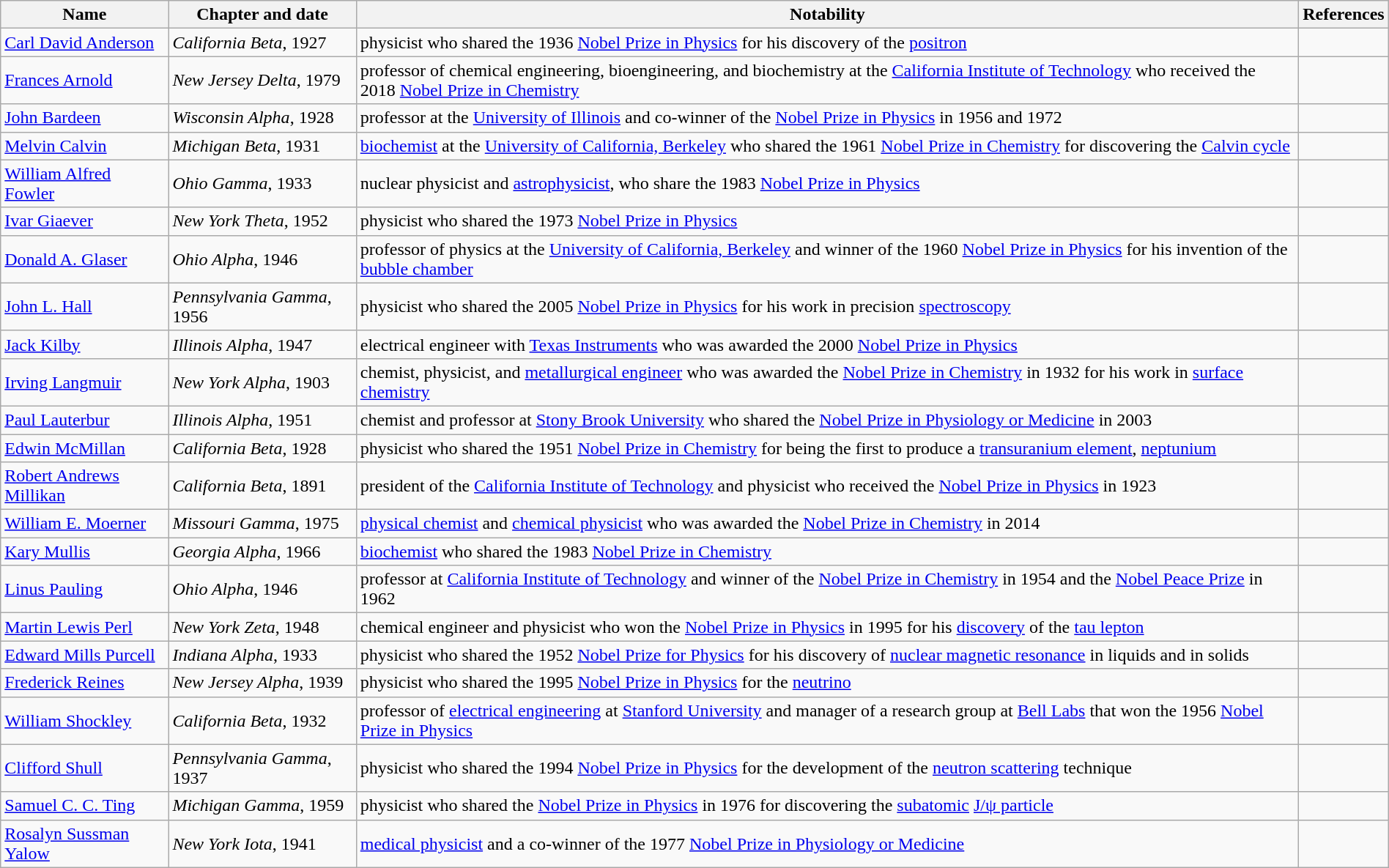<table class="wikitable sortable" " style="width:100%;">
<tr>
<th>Name</th>
<th>Chapter and date</th>
<th>Notability</th>
<th>References</th>
</tr>
<tr>
<td><a href='#'>Carl David Anderson</a></td>
<td><em>California Beta</em>, 1927</td>
<td>physicist who shared the 1936 <a href='#'>Nobel Prize in Physics</a> for his discovery of the <a href='#'>positron</a></td>
<td></td>
</tr>
<tr>
<td><a href='#'>Frances Arnold</a></td>
<td><em>New Jersey Delta</em>, 1979</td>
<td>professor of chemical engineering, bioengineering, and biochemistry at the <a href='#'>California Institute of Technology</a> who received the 2018 <a href='#'>Nobel Prize in Chemistry</a></td>
<td></td>
</tr>
<tr>
<td><a href='#'>John Bardeen</a></td>
<td><em>Wisconsin Alpha</em>, 1928</td>
<td>professor at the <a href='#'>University of Illinois</a> and co-winner of the <a href='#'>Nobel Prize in Physics</a> in 1956 and 1972</td>
<td></td>
</tr>
<tr>
<td><a href='#'>Melvin Calvin</a></td>
<td><em>Michigan</em> <em>Beta</em>, 1931</td>
<td><a href='#'>biochemist</a> at the <a href='#'>University of California, Berkeley</a> who shared the 1961 <a href='#'>Nobel Prize in Chemistry</a> for discovering the <a href='#'>Calvin cycle</a></td>
<td></td>
</tr>
<tr>
<td><a href='#'>William Alfred Fowler</a></td>
<td><em>Ohio Gamma</em>, 1933</td>
<td>nuclear physicist and <a href='#'>astrophysicist</a>, who share the 1983 <a href='#'>Nobel Prize in Physics</a></td>
<td></td>
</tr>
<tr>
<td><a href='#'>Ivar Giaever</a></td>
<td><em>New York Theta</em>, 1952</td>
<td>physicist who shared the 1973 <a href='#'>Nobel Prize in Physics</a></td>
<td></td>
</tr>
<tr>
<td><a href='#'>Donald A. Glaser</a></td>
<td><em>Ohio Alpha</em>, 1946</td>
<td>professor of physics at the <a href='#'>University of California, Berkeley</a> and winner of the 1960 <a href='#'>Nobel Prize in Physics</a> for his invention of the <a href='#'>bubble chamber</a></td>
<td></td>
</tr>
<tr>
<td><a href='#'>John L. Hall</a></td>
<td><em>Pennsylvania Gamma</em>, 1956</td>
<td>physicist who shared the 2005 <a href='#'>Nobel Prize in Physics</a> for his work in precision <a href='#'>spectroscopy</a></td>
<td></td>
</tr>
<tr>
<td><a href='#'>Jack Kilby</a></td>
<td><em>Illinois Alpha</em>, 1947</td>
<td>electrical engineer with <a href='#'>Texas Instruments</a> who was awarded the 2000 <a href='#'>Nobel Prize in Physics</a></td>
<td></td>
</tr>
<tr>
<td><a href='#'>Irving Langmuir</a></td>
<td><em>New York Alpha</em>, 1903</td>
<td>chemist, physicist, and <a href='#'>metallurgical engineer</a> who was awarded the <a href='#'>Nobel Prize in Chemistry</a> in 1932 for his work in <a href='#'>surface chemistry</a></td>
<td></td>
</tr>
<tr>
<td><a href='#'>Paul Lauterbur</a></td>
<td><em>Illinois Alpha</em>, 1951</td>
<td>chemist and professor at <a href='#'>Stony Brook University</a> who shared the <a href='#'>Nobel Prize in Physiology or Medicine</a> in 2003</td>
<td></td>
</tr>
<tr>
<td><a href='#'>Edwin McMillan</a></td>
<td><em>California Beta</em>, 1928</td>
<td>physicist who shared the 1951 <a href='#'>Nobel Prize in Chemistry</a> for being the first to produce a <a href='#'>transuranium element</a>, <a href='#'>neptunium</a></td>
<td></td>
</tr>
<tr>
<td><a href='#'>Robert Andrews Millikan</a></td>
<td><em>California Beta</em>, 1891</td>
<td>president of the <a href='#'>California Institute of Technology</a> and physicist who received the <a href='#'>Nobel Prize in Physics</a> in 1923</td>
<td></td>
</tr>
<tr>
<td><a href='#'>William E. Moerner</a></td>
<td><em>Missouri Gamma</em>, 1975</td>
<td><a href='#'>physical chemist</a> and <a href='#'>chemical physicist</a> who was awarded the <a href='#'>Nobel Prize in Chemistry</a> in 2014</td>
<td></td>
</tr>
<tr>
<td><a href='#'>Kary Mullis</a></td>
<td><em>Georgia Alpha</em>, 1966</td>
<td><a href='#'>biochemist</a> who shared the 1983 <a href='#'>Nobel Prize in Chemistry</a></td>
<td></td>
</tr>
<tr>
<td><a href='#'>Linus Pauling</a></td>
<td><em>Ohio Alpha</em>, 1946</td>
<td>professor at <a href='#'>California Institute of Technology</a> and winner of the <a href='#'>Nobel Prize in Chemistry</a> in 1954 and the <a href='#'>Nobel Peace Prize</a> in 1962</td>
<td></td>
</tr>
<tr>
<td><a href='#'>Martin Lewis Perl</a></td>
<td><em>New York Zeta</em>, 1948</td>
<td>chemical engineer and physicist who won the <a href='#'>Nobel Prize in Physics</a> in 1995 for his <a href='#'>discovery</a> of the <a href='#'>tau lepton</a></td>
<td></td>
</tr>
<tr>
<td><a href='#'>Edward Mills Purcell</a></td>
<td><em>Indiana Alpha</em>, 1933</td>
<td>physicist who shared the 1952 <a href='#'>Nobel Prize for Physics</a> for his discovery of <a href='#'>nuclear magnetic resonance</a> in liquids and in solids</td>
<td></td>
</tr>
<tr>
<td><a href='#'>Frederick Reines</a></td>
<td><em>New Jersey Alpha</em>, 1939</td>
<td>physicist who shared the 1995 <a href='#'>Nobel Prize in Physics</a> for the <a href='#'>neutrino</a></td>
<td></td>
</tr>
<tr>
<td><a href='#'>William Shockley</a></td>
<td><em>California Beta</em>, 1932</td>
<td>professor of <a href='#'>electrical engineering</a> at <a href='#'>Stanford University</a> and manager of a research group at <a href='#'>Bell Labs</a> that won the 1956 <a href='#'>Nobel Prize in Physics</a></td>
<td></td>
</tr>
<tr>
<td><a href='#'>Clifford Shull</a></td>
<td><em>Pennsylvania Gamma</em>, 1937</td>
<td>physicist who shared the 1994 <a href='#'>Nobel Prize in Physics</a> for the development of the <a href='#'>neutron scattering</a> technique</td>
<td></td>
</tr>
<tr>
<td><a href='#'>Samuel C. C. Ting</a></td>
<td><em>Michigan Gamma</em>, 1959</td>
<td>physicist who shared the <a href='#'>Nobel Prize in Physics</a> in 1976 for discovering the <a href='#'>subatomic</a> <a href='#'>J/ψ particle</a></td>
<td></td>
</tr>
<tr>
<td><a href='#'>Rosalyn Sussman Yalow</a></td>
<td><em>New York Iota</em>, 1941</td>
<td><a href='#'>medical physicist</a> and a co-winner of the 1977 <a href='#'>Nobel Prize in Physiology or Medicine</a></td>
<td></td>
</tr>
</table>
